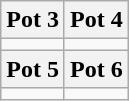<table class="wikitable">
<tr>
<th width=50%>Pot 3</th>
<th width=50%>Pot 4</th>
</tr>
<tr>
<td></td>
<td></td>
</tr>
<tr>
<th>Pot 5</th>
<th>Pot 6</th>
</tr>
<tr>
<td></td>
<td></td>
</tr>
</table>
